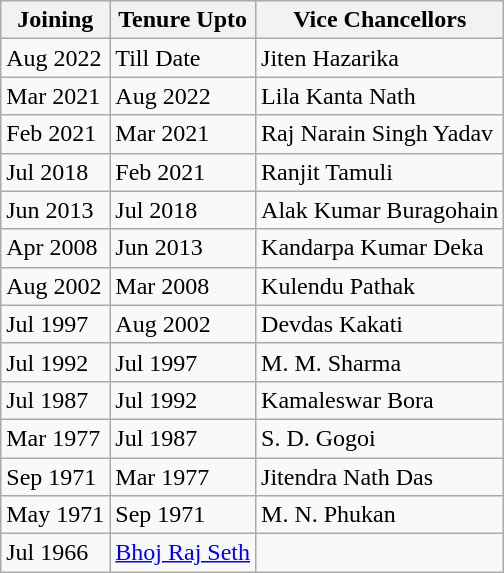<table class="wikitable">
<tr>
<th>Joining</th>
<th>Tenure Upto</th>
<th>Vice Chancellors</th>
</tr>
<tr>
<td>Aug 2022</td>
<td>Till Date</td>
<td>Jiten Hazarika</td>
</tr>
<tr>
<td>Mar 2021</td>
<td>Aug 2022</td>
<td>Lila Kanta Nath</td>
</tr>
<tr>
<td>Feb 2021</td>
<td>Mar 2021</td>
<td>Raj Narain Singh Yadav</td>
</tr>
<tr>
<td>Jul 2018</td>
<td>Feb 2021</td>
<td>Ranjit Tamuli</td>
</tr>
<tr>
<td>Jun 2013</td>
<td>Jul 2018</td>
<td>Alak Kumar Buragohain</td>
</tr>
<tr>
<td>Apr 2008</td>
<td>Jun 2013</td>
<td>Kandarpa Kumar Deka</td>
</tr>
<tr>
<td>Aug 2002</td>
<td>Mar 2008</td>
<td>Kulendu Pathak</td>
</tr>
<tr>
<td>Jul 1997</td>
<td>Aug 2002</td>
<td>Devdas Kakati</td>
</tr>
<tr>
<td>Jul 1992</td>
<td>Jul 1997</td>
<td>M. M. Sharma</td>
</tr>
<tr>
<td>Jul 1987</td>
<td>Jul 1992</td>
<td>Kamaleswar Bora</td>
</tr>
<tr>
<td>Mar 1977</td>
<td>Jul 1987</td>
<td>S. D. Gogoi</td>
</tr>
<tr>
<td>Sep 1971</td>
<td>Mar 1977</td>
<td>Jitendra Nath Das</td>
</tr>
<tr>
<td>May 1971</td>
<td>Sep 1971</td>
<td>M. N. Phukan</td>
</tr>
<tr>
<td>Jul 1966</td>
<td May 1971><a href='#'>Bhoj Raj Seth</a></td>
</tr>
</table>
